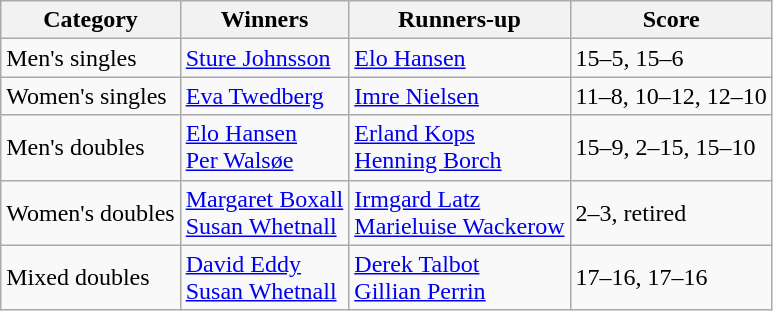<table class="wikitable">
<tr>
<th>Category</th>
<th>Winners</th>
<th>Runners-up</th>
<th>Score</th>
</tr>
<tr>
<td>Men's singles</td>
<td> <a href='#'>Sture Johnsson</a></td>
<td> <a href='#'>Elo Hansen</a></td>
<td>15–5, 15–6</td>
</tr>
<tr>
<td>Women's singles</td>
<td> <a href='#'>Eva Twedberg</a></td>
<td> <a href='#'>Imre Nielsen</a></td>
<td>11–8, 10–12, 12–10</td>
</tr>
<tr>
<td>Men's doubles</td>
<td> <a href='#'>Elo Hansen</a><br> <a href='#'>Per Walsøe</a></td>
<td> <a href='#'>Erland Kops</a><br> <a href='#'>Henning Borch</a></td>
<td>15–9, 2–15, 15–10</td>
</tr>
<tr>
<td>Women's doubles</td>
<td> <a href='#'>Margaret Boxall</a><br> <a href='#'>Susan Whetnall</a></td>
<td> <a href='#'>Irmgard Latz</a><br> <a href='#'>Marieluise Wackerow</a></td>
<td>2–3, retired</td>
</tr>
<tr>
<td>Mixed doubles</td>
<td> <a href='#'>David Eddy</a><br> <a href='#'>Susan Whetnall</a></td>
<td> <a href='#'>Derek Talbot</a><br> <a href='#'>Gillian Perrin</a></td>
<td>17–16, 17–16</td>
</tr>
</table>
